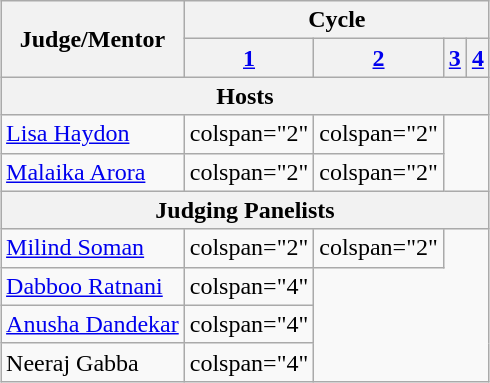<table class="wikitable" style="margin:1em auto 1em auto;">
<tr>
<th rowspan="2">Judge/Mentor</th>
<th colspan="5">Cycle</th>
</tr>
<tr>
<th><a href='#'>1</a></th>
<th><a href='#'>2</a></th>
<th><a href='#'>3</a></th>
<th><a href='#'>4</a></th>
</tr>
<tr>
<th scope="col" colspan="5">Hosts</th>
</tr>
<tr>
<td scope="row"><a href='#'>Lisa Haydon</a></td>
<td>colspan="2" </td>
<td>colspan="2" </td>
</tr>
<tr>
<td scope="row"><a href='#'>Malaika Arora</a></td>
<td>colspan="2" </td>
<td>colspan="2" </td>
</tr>
<tr>
<th scope="col" colspan="5">Judging Panelists</th>
</tr>
<tr>
<td scope="row"><a href='#'>Milind Soman</a></td>
<td>colspan="2" </td>
<td>colspan="2" </td>
</tr>
<tr>
<td scope="row"><a href='#'>Dabboo Ratnani</a></td>
<td>colspan="4" </td>
</tr>
<tr>
<td scope="row"><a href='#'>Anusha Dandekar</a></td>
<td>colspan="4" </td>
</tr>
<tr>
<td scope="row">Neeraj Gabba</td>
<td>colspan="4" </td>
</tr>
</table>
